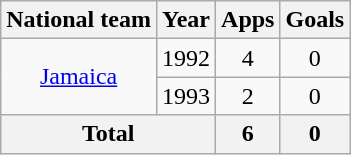<table class="wikitable" style="text-align:center">
<tr>
<th>National team</th>
<th>Year</th>
<th>Apps</th>
<th>Goals</th>
</tr>
<tr>
<td rowspan="2"><a href='#'>Jamaica</a></td>
<td>1992</td>
<td>4</td>
<td>0</td>
</tr>
<tr>
<td>1993</td>
<td>2</td>
<td>0</td>
</tr>
<tr>
<th colspan="2">Total</th>
<th>6</th>
<th>0</th>
</tr>
</table>
